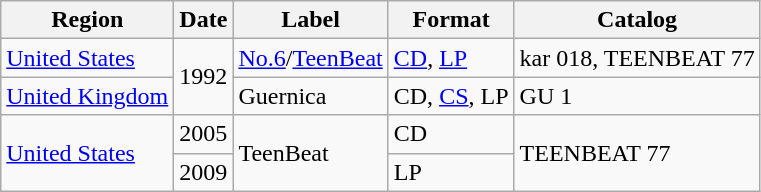<table class="wikitable">
<tr>
<th>Region</th>
<th>Date</th>
<th>Label</th>
<th>Format</th>
<th>Catalog</th>
</tr>
<tr>
<td><a href='#'>United States</a></td>
<td rowspan="2">1992</td>
<td><a href='#'>No.6</a>/<a href='#'>TeenBeat</a></td>
<td><a href='#'>CD</a>, <a href='#'>LP</a></td>
<td>kar 018, TEENBEAT 77</td>
</tr>
<tr>
<td><a href='#'>United Kingdom</a></td>
<td>Guernica</td>
<td>CD, <a href='#'>CS</a>, LP</td>
<td>GU 1</td>
</tr>
<tr>
<td rowspan="2"><a href='#'>United States</a></td>
<td>2005</td>
<td rowspan="2">TeenBeat</td>
<td>CD</td>
<td rowspan="2">TEENBEAT 77</td>
</tr>
<tr>
<td>2009</td>
<td>LP</td>
</tr>
</table>
